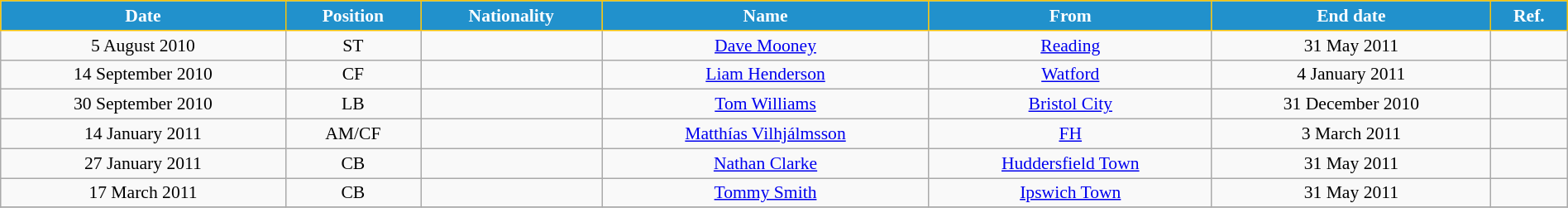<table class="wikitable" style="text-align:center; font-size:90%; width:100%;">
<tr>
<th style="background:#2191CC; color:white; border:1px solid #F7C408; text-align:center;">Date</th>
<th style="background:#2191CC; color:white; border:1px solid #F7C408; text-align:center;">Position</th>
<th style="background:#2191CC; color:white; border:1px solid #F7C408; text-align:center;">Nationality</th>
<th style="background:#2191CC; color:white; border:1px solid #F7C408; text-align:center;">Name</th>
<th style="background:#2191CC; color:white; border:1px solid #F7C408; text-align:center;">From</th>
<th style="background:#2191CC; color:white; border:1px solid #F7C408; text-align:center;">End date</th>
<th style="background:#2191CC; color:white; border:1px solid #F7C408; text-align:center;">Ref.</th>
</tr>
<tr>
<td>5 August 2010</td>
<td>ST</td>
<td></td>
<td><a href='#'>Dave Mooney</a></td>
<td> <a href='#'>Reading</a></td>
<td>31 May 2011</td>
<td></td>
</tr>
<tr>
<td>14 September 2010</td>
<td>CF</td>
<td></td>
<td><a href='#'>Liam Henderson</a></td>
<td> <a href='#'>Watford</a></td>
<td>4 January 2011</td>
<td></td>
</tr>
<tr>
<td>30 September 2010</td>
<td>LB</td>
<td></td>
<td><a href='#'>Tom Williams</a></td>
<td> <a href='#'>Bristol City</a></td>
<td>31 December 2010</td>
<td></td>
</tr>
<tr>
<td>14 January 2011</td>
<td>AM/CF</td>
<td></td>
<td><a href='#'>Matthías Vilhjálmsson</a></td>
<td> <a href='#'>FH</a></td>
<td>3 March 2011</td>
<td></td>
</tr>
<tr>
<td>27 January 2011</td>
<td>CB</td>
<td></td>
<td><a href='#'>Nathan Clarke</a></td>
<td> <a href='#'>Huddersfield Town</a></td>
<td>31 May 2011</td>
<td></td>
</tr>
<tr>
<td>17 March 2011</td>
<td>CB</td>
<td></td>
<td><a href='#'>Tommy Smith</a></td>
<td> <a href='#'>Ipswich Town</a></td>
<td>31 May 2011</td>
<td></td>
</tr>
<tr>
</tr>
</table>
